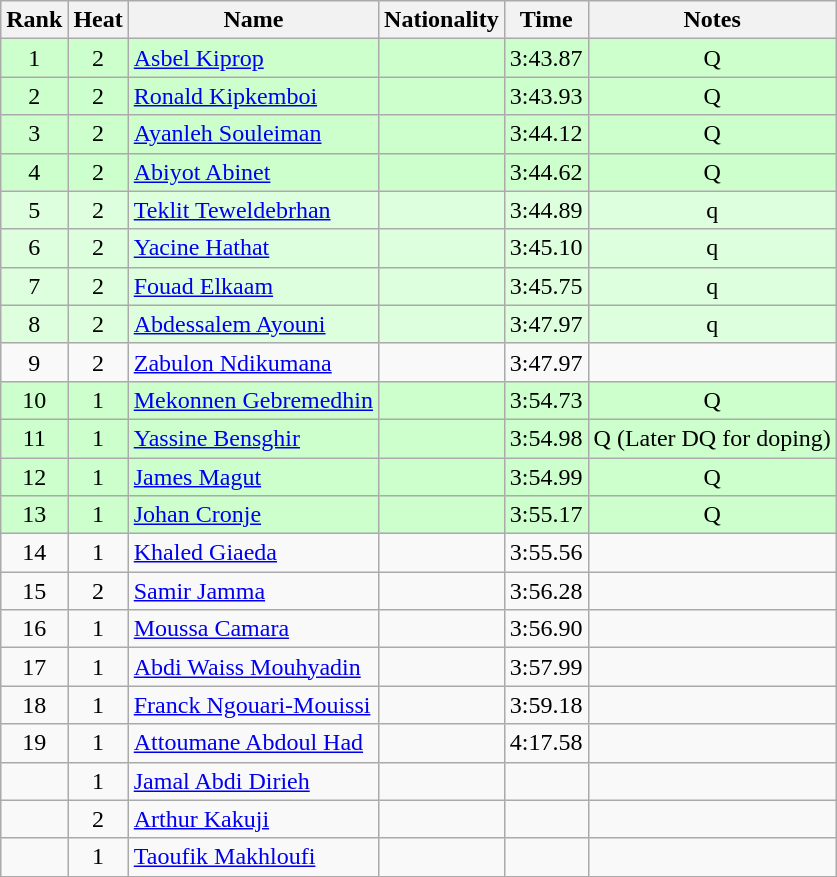<table class="wikitable sortable" style="text-align:center">
<tr>
<th>Rank</th>
<th>Heat</th>
<th>Name</th>
<th>Nationality</th>
<th>Time</th>
<th>Notes</th>
</tr>
<tr bgcolor=ccffcc>
<td>1</td>
<td>2</td>
<td align=left><a href='#'>Asbel Kiprop</a></td>
<td align=left></td>
<td>3:43.87</td>
<td>Q</td>
</tr>
<tr bgcolor=ccffcc>
<td>2</td>
<td>2</td>
<td align=left><a href='#'>Ronald Kipkemboi</a></td>
<td align=left></td>
<td>3:43.93</td>
<td>Q</td>
</tr>
<tr bgcolor=ccffcc>
<td>3</td>
<td>2</td>
<td align=left><a href='#'>Ayanleh Souleiman</a></td>
<td align=left></td>
<td>3:44.12</td>
<td>Q</td>
</tr>
<tr bgcolor=ccffcc>
<td>4</td>
<td>2</td>
<td align=left><a href='#'>Abiyot Abinet</a></td>
<td align=left></td>
<td>3:44.62</td>
<td>Q</td>
</tr>
<tr bgcolor=ddffdd>
<td>5</td>
<td>2</td>
<td align=left><a href='#'>Teklit Teweldebrhan</a></td>
<td align=left></td>
<td>3:44.89</td>
<td>q</td>
</tr>
<tr bgcolor=ddffdd>
<td>6</td>
<td>2</td>
<td align=left><a href='#'>Yacine Hathat</a></td>
<td align=left></td>
<td>3:45.10</td>
<td>q</td>
</tr>
<tr bgcolor=ddffdd>
<td>7</td>
<td>2</td>
<td align=left><a href='#'>Fouad Elkaam</a></td>
<td align=left></td>
<td>3:45.75</td>
<td>q</td>
</tr>
<tr bgcolor=ddffdd>
<td>8</td>
<td>2</td>
<td align=left><a href='#'>Abdessalem Ayouni</a></td>
<td align=left></td>
<td>3:47.97</td>
<td>q</td>
</tr>
<tr>
<td>9</td>
<td>2</td>
<td align=left><a href='#'>Zabulon Ndikumana</a></td>
<td align=left></td>
<td>3:47.97</td>
<td></td>
</tr>
<tr bgcolor=ccffcc>
<td>10</td>
<td>1</td>
<td align=left><a href='#'>Mekonnen Gebremedhin</a></td>
<td align=left></td>
<td>3:54.73</td>
<td>Q</td>
</tr>
<tr bgcolor=ccffcc>
<td>11</td>
<td>1</td>
<td align=left><a href='#'>Yassine Bensghir</a></td>
<td align=left></td>
<td>3:54.98</td>
<td>Q (Later DQ for doping)</td>
</tr>
<tr bgcolor=ccffcc>
<td>12</td>
<td>1</td>
<td align=left><a href='#'>James Magut</a></td>
<td align=left></td>
<td>3:54.99</td>
<td>Q</td>
</tr>
<tr bgcolor=ccffcc>
<td>13</td>
<td>1</td>
<td align=left><a href='#'>Johan Cronje</a></td>
<td align=left></td>
<td>3:55.17</td>
<td>Q</td>
</tr>
<tr>
<td>14</td>
<td>1</td>
<td align=left><a href='#'>Khaled Giaeda</a></td>
<td align=left></td>
<td>3:55.56</td>
<td></td>
</tr>
<tr>
<td>15</td>
<td>2</td>
<td align=left><a href='#'>Samir Jamma</a></td>
<td align=left></td>
<td>3:56.28</td>
<td></td>
</tr>
<tr>
<td>16</td>
<td>1</td>
<td align=left><a href='#'>Moussa Camara</a></td>
<td align=left></td>
<td>3:56.90</td>
<td></td>
</tr>
<tr>
<td>17</td>
<td>1</td>
<td align=left><a href='#'>Abdi Waiss Mouhyadin</a></td>
<td align=left></td>
<td>3:57.99</td>
<td></td>
</tr>
<tr>
<td>18</td>
<td>1</td>
<td align=left><a href='#'>Franck Ngouari-Mouissi</a></td>
<td align=left></td>
<td>3:59.18</td>
<td></td>
</tr>
<tr>
<td>19</td>
<td>1</td>
<td align=left><a href='#'>Attoumane Abdoul Had</a></td>
<td align=left></td>
<td>4:17.58</td>
<td></td>
</tr>
<tr>
<td></td>
<td>1</td>
<td align=left><a href='#'>Jamal Abdi Dirieh</a></td>
<td align=left></td>
<td></td>
<td></td>
</tr>
<tr>
<td></td>
<td>2</td>
<td align=left><a href='#'>Arthur Kakuji</a></td>
<td align=left></td>
<td></td>
<td></td>
</tr>
<tr>
<td></td>
<td>1</td>
<td align=left><a href='#'>Taoufik Makhloufi</a></td>
<td align=left></td>
<td></td>
<td></td>
</tr>
</table>
